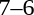<table style="text-align:center">
<tr>
<th width=200></th>
<th width=100></th>
<th width=200></th>
</tr>
<tr>
<td align=right><strong></strong></td>
<td>7–6</td>
<td align=left></td>
</tr>
</table>
